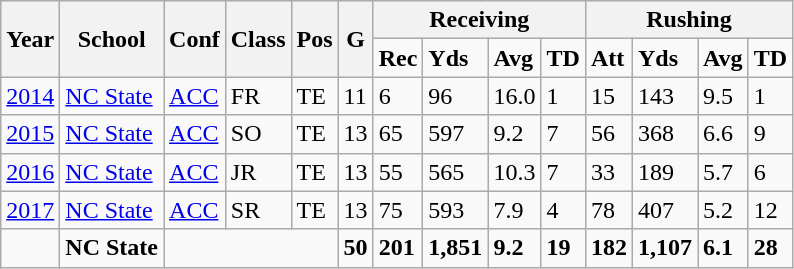<table class="wikitable">
<tr>
<th rowspan="2">Year</th>
<th rowspan="2">School</th>
<th rowspan="2">Conf</th>
<th rowspan="2">Class</th>
<th rowspan="2">Pos</th>
<th rowspan="2">G</th>
<th colspan="4" style="text-align: center; font-weight:bold;">Receiving</th>
<th colspan="4" style="text-align: center; font-weight:bold;">Rushing</th>
</tr>
<tr>
<td style="font-weight:bold;">Rec</td>
<td style="font-weight:bold;">Yds</td>
<td style="font-weight:bold;">Avg</td>
<td style="font-weight:bold;">TD</td>
<td style="font-weight:bold;">Att</td>
<td style="font-weight:bold;">Yds</td>
<td style="font-weight:bold;">Avg</td>
<td style="font-weight:bold;">TD</td>
</tr>
<tr>
<td><a href='#'>2014</a></td>
<td><a href='#'>NC State</a></td>
<td><a href='#'>ACC</a></td>
<td>FR</td>
<td>TE</td>
<td>11</td>
<td>6</td>
<td>96</td>
<td>16.0</td>
<td>1</td>
<td>15</td>
<td>143</td>
<td>9.5</td>
<td>1</td>
</tr>
<tr>
<td><a href='#'>2015</a></td>
<td><a href='#'>NC State</a></td>
<td><a href='#'>ACC</a></td>
<td>SO</td>
<td>TE</td>
<td>13</td>
<td>65</td>
<td>597</td>
<td>9.2</td>
<td>7</td>
<td>56</td>
<td>368</td>
<td>6.6</td>
<td>9</td>
</tr>
<tr>
<td><a href='#'>2016</a></td>
<td><a href='#'>NC State</a></td>
<td><a href='#'>ACC</a></td>
<td>JR</td>
<td>TE</td>
<td>13</td>
<td>55</td>
<td>565</td>
<td>10.3</td>
<td>7</td>
<td>33</td>
<td>189</td>
<td>5.7</td>
<td>6</td>
</tr>
<tr>
<td><a href='#'>2017</a></td>
<td><a href='#'>NC State</a></td>
<td><a href='#'>ACC</a></td>
<td>SR</td>
<td>TE</td>
<td>13</td>
<td>75</td>
<td>593</td>
<td>7.9</td>
<td>4</td>
<td>78</td>
<td>407</td>
<td>5.2</td>
<td>12</td>
</tr>
<tr>
<td style="font-weight:bold;"></td>
<td style="font-weight:bold;">NC State</td>
<td colspan="3" style="font-weight:bold;"></td>
<td style="font-weight:bold;">50</td>
<td style="font-weight:bold;">201</td>
<td style="font-weight:bold;">1,851</td>
<td style="font-weight:bold;">9.2</td>
<td style="font-weight:bold;">19</td>
<td style="font-weight:bold;">182</td>
<td style="font-weight:bold;">1,107</td>
<td style="font-weight:bold;">6.1</td>
<td style="font-weight:bold;">28</td>
</tr>
</table>
